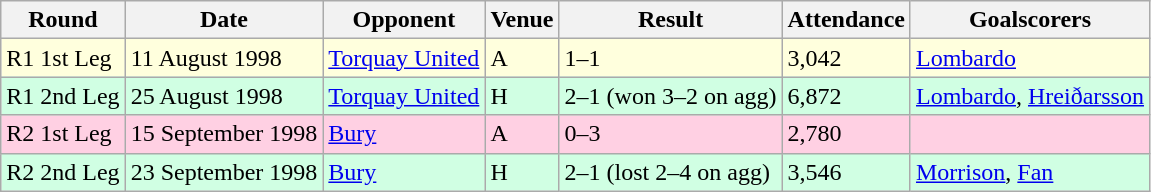<table class="wikitable">
<tr>
<th>Round</th>
<th>Date</th>
<th>Opponent</th>
<th>Venue</th>
<th>Result</th>
<th>Attendance</th>
<th>Goalscorers</th>
</tr>
<tr style="background-color: #ffffdd;">
<td>R1 1st Leg</td>
<td>11 August 1998</td>
<td><a href='#'>Torquay United</a></td>
<td>A</td>
<td>1–1</td>
<td>3,042</td>
<td><a href='#'>Lombardo</a></td>
</tr>
<tr style="background-color: #d0ffe3;">
<td>R1 2nd Leg</td>
<td>25 August 1998</td>
<td><a href='#'>Torquay United</a></td>
<td>H</td>
<td>2–1 (won 3–2 on agg)</td>
<td>6,872</td>
<td><a href='#'>Lombardo</a>, <a href='#'>Hreiðarsson</a></td>
</tr>
<tr style="background-color: #ffd0e3;">
<td>R2 1st Leg</td>
<td>15 September 1998</td>
<td><a href='#'>Bury</a></td>
<td>A</td>
<td>0–3</td>
<td>2,780</td>
<td></td>
</tr>
<tr style="background-color: #d0ffe3;">
<td>R2 2nd Leg</td>
<td>23 September 1998</td>
<td><a href='#'>Bury</a></td>
<td>H</td>
<td>2–1 (lost 2–4 on agg)</td>
<td>3,546</td>
<td><a href='#'>Morrison</a>, <a href='#'>Fan</a></td>
</tr>
</table>
